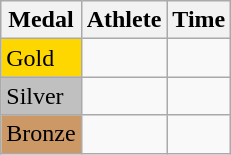<table class="wikitable">
<tr>
<th>Medal</th>
<th>Athlete</th>
<th>Time</th>
</tr>
<tr>
<td bgcolor="gold">Gold</td>
<td></td>
<td></td>
</tr>
<tr>
<td bgcolor="silver">Silver</td>
<td></td>
<td></td>
</tr>
<tr>
<td bgcolor="CC9966">Bronze</td>
<td></td>
<td></td>
</tr>
</table>
